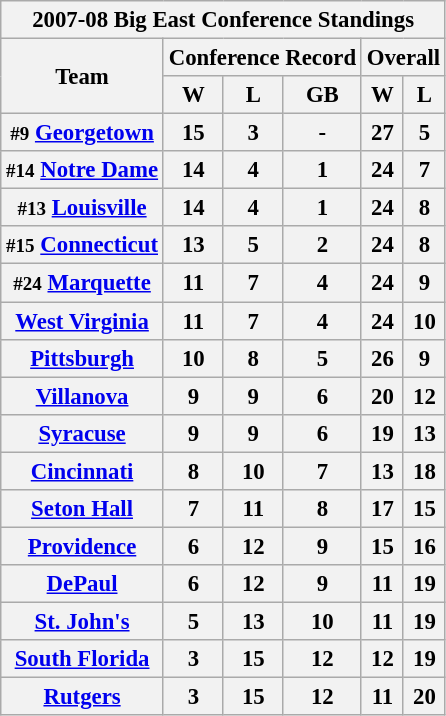<table class="wikitable" style="font-size: 95%; text-align:center;">
<tr>
<th colspan="8">2007-08 Big East Conference Standings</th>
</tr>
<tr>
<th rowspan="2">Team</th>
<th colspan="3">Conference Record</th>
<th colspan="2">Overall</th>
</tr>
<tr>
<th>W</th>
<th>L</th>
<th>GB</th>
<th>W</th>
<th>L</th>
</tr>
<tr>
<th><small>#9</small> <a href='#'>Georgetown</a></th>
<th>15</th>
<th>3</th>
<th>-</th>
<th>27</th>
<th>5</th>
</tr>
<tr>
<th><small>#14</small> <a href='#'>Notre Dame</a></th>
<th>14</th>
<th>4</th>
<th>1</th>
<th>24</th>
<th>7</th>
</tr>
<tr>
<th><small>#13</small> <a href='#'>Louisville</a></th>
<th>14</th>
<th>4</th>
<th>1</th>
<th>24</th>
<th>8</th>
</tr>
<tr>
<th><small>#15</small> <a href='#'>Connecticut</a></th>
<th>13</th>
<th>5</th>
<th>2</th>
<th>24</th>
<th>8</th>
</tr>
<tr>
<th><small>#24</small> <a href='#'>Marquette</a></th>
<th>11</th>
<th>7</th>
<th>4</th>
<th>24</th>
<th>9</th>
</tr>
<tr>
<th><a href='#'>West Virginia</a></th>
<th>11</th>
<th>7</th>
<th>4</th>
<th>24</th>
<th>10</th>
</tr>
<tr>
<th><a href='#'>Pittsburgh</a></th>
<th>10</th>
<th>8</th>
<th>5</th>
<th>26</th>
<th>9</th>
</tr>
<tr>
<th><a href='#'>Villanova</a></th>
<th>9</th>
<th>9</th>
<th>6</th>
<th>20</th>
<th>12</th>
</tr>
<tr>
<th><a href='#'>Syracuse</a></th>
<th>9</th>
<th>9</th>
<th>6</th>
<th>19</th>
<th>13</th>
</tr>
<tr>
<th><a href='#'>Cincinnati</a></th>
<th>8</th>
<th>10</th>
<th>7</th>
<th>13</th>
<th>18</th>
</tr>
<tr>
<th><a href='#'>Seton Hall</a></th>
<th>7</th>
<th>11</th>
<th>8</th>
<th>17</th>
<th>15</th>
</tr>
<tr>
<th><a href='#'>Providence</a></th>
<th>6</th>
<th>12</th>
<th>9</th>
<th>15</th>
<th>16</th>
</tr>
<tr>
<th><a href='#'>DePaul</a></th>
<th>6</th>
<th>12</th>
<th>9</th>
<th>11</th>
<th>19</th>
</tr>
<tr>
<th><a href='#'>St. John's</a></th>
<th>5</th>
<th>13</th>
<th>10</th>
<th>11</th>
<th>19</th>
</tr>
<tr>
<th><a href='#'>South Florida</a></th>
<th>3</th>
<th>15</th>
<th>12</th>
<th>12</th>
<th>19</th>
</tr>
<tr>
<th><a href='#'>Rutgers</a></th>
<th>3</th>
<th>15</th>
<th>12</th>
<th>11</th>
<th>20</th>
</tr>
</table>
